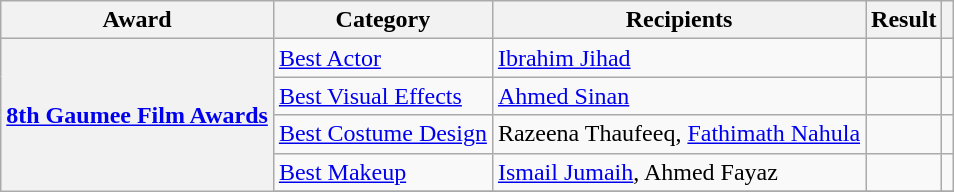<table class="wikitable plainrowheaders sortable">
<tr>
<th scope="col">Award</th>
<th scope="col">Category</th>
<th scope="col">Recipients</th>
<th scope="col">Result</th>
<th scope="col" class="unsortable"></th>
</tr>
<tr>
<th scope="row" rowspan="22"><a href='#'>8th Gaumee Film Awards</a></th>
<td><a href='#'>Best Actor</a></td>
<td><a href='#'>Ibrahim Jihad</a></td>
<td></td>
<td style="text-align:center;"></td>
</tr>
<tr>
<td><a href='#'>Best Visual Effects</a></td>
<td><a href='#'>Ahmed Sinan</a></td>
<td></td>
<td style="text-align:center;"></td>
</tr>
<tr>
<td><a href='#'>Best Costume Design</a></td>
<td>Razeena Thaufeeq, <a href='#'>Fathimath Nahula</a></td>
<td></td>
<td style="text-align:center;"></td>
</tr>
<tr>
<td><a href='#'>Best Makeup</a></td>
<td><a href='#'>Ismail Jumaih</a>, Ahmed Fayaz</td>
<td></td>
<td style="text-align:center;"></td>
</tr>
<tr>
</tr>
</table>
